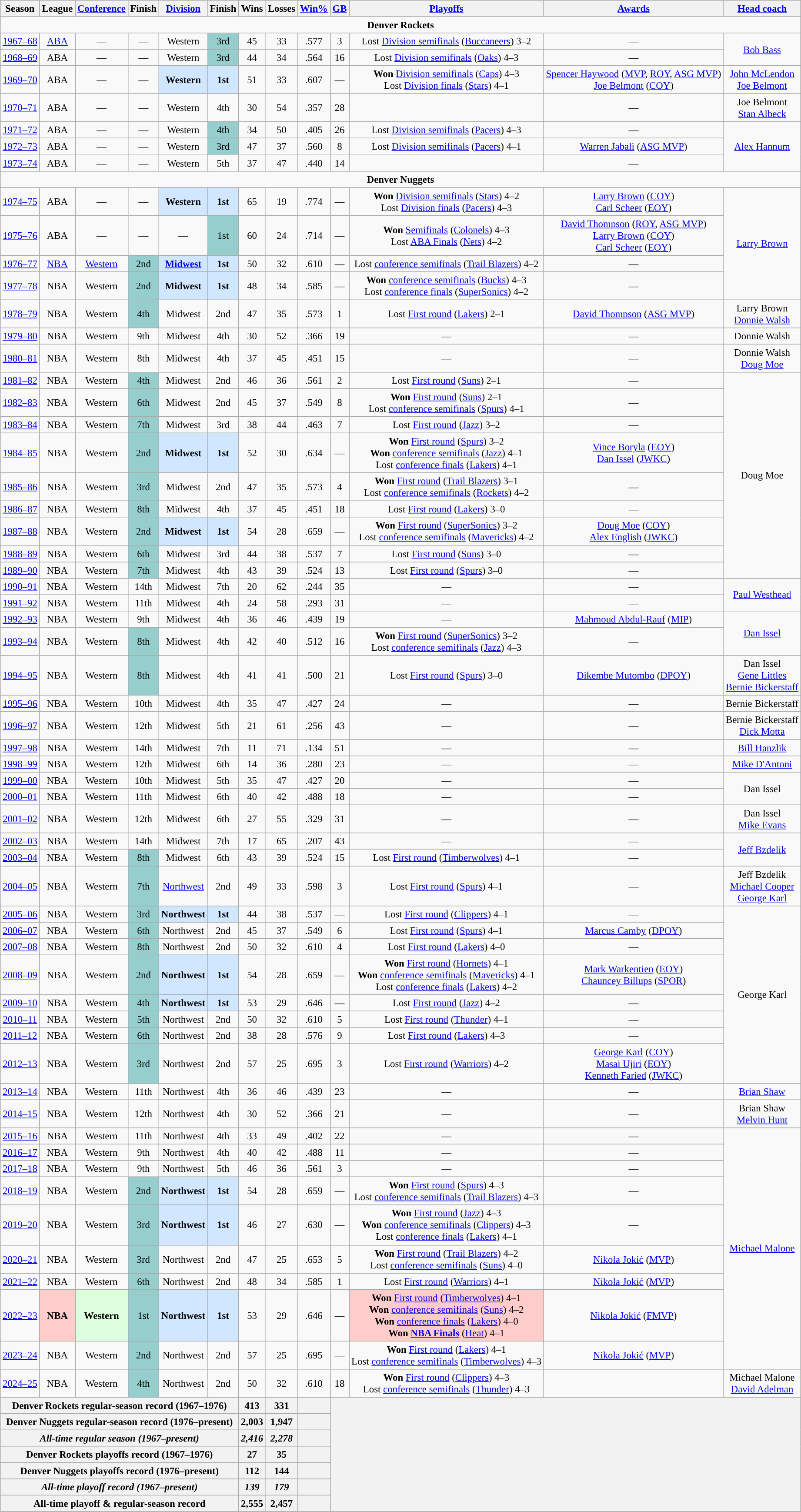<table class="wikitable plainrowheaders" style="text-align:center; font-size:95%">
<tr>
<th scope="col">Season</th>
<th scope="col">League</th>
<th scope="col"><a href='#'>Conference</a></th>
<th scope="col">Finish</th>
<th scope="col"><a href='#'>Division</a></th>
<th scope="col">Finish</th>
<th scope="col">Wins</th>
<th scope="col">Losses</th>
<th scope="col"><a href='#'>Win%</a></th>
<th scope="col"><a href='#'>GB</a></th>
<th scope="col"><a href='#'>Playoffs</a></th>
<th scope="col"><a href='#'>Awards</a></th>
<th scope="col"><a href='#'>Head coach</a></th>
</tr>
<tr>
<td colspan="13" align="center"><span><strong>Denver Rockets</strong></span></td>
</tr>
<tr>
<td><a href='#'>1967–68</a></td>
<td><a href='#'>ABA</a></td>
<td>—</td>
<td>—</td>
<td>Western</td>
<td bgcolor="#96CDCD">3rd</td>
<td>45</td>
<td>33</td>
<td>.577</td>
<td>3</td>
<td>Lost <a href='#'>Division semifinals</a> (<a href='#'>Buccaneers</a>) 3–2</td>
<td>—</td>
<td rowspan=2><a href='#'>Bob Bass</a></td>
</tr>
<tr>
<td><a href='#'>1968–69</a></td>
<td>ABA</td>
<td>—</td>
<td>—</td>
<td>Western</td>
<td bgcolor="#96CDCD">3rd</td>
<td>44</td>
<td>34</td>
<td>.564</td>
<td>16</td>
<td>Lost <a href='#'>Division semifinals</a> (<a href='#'>Oaks</a>) 4–3</td>
<td>—</td>
</tr>
<tr>
<td><a href='#'>1969–70</a></td>
<td>ABA</td>
<td>—</td>
<td>—</td>
<td bgcolor="#D0E7FF"><strong>Western</strong></td>
<td bgcolor="#D0E7FF"><strong>1st</strong></td>
<td>51</td>
<td>33</td>
<td>.607</td>
<td>—</td>
<td><strong>Won</strong> <a href='#'>Division semifinals</a> (<a href='#'>Caps</a>) 4–3<br>Lost <a href='#'>Division finals</a> (<a href='#'>Stars</a>) 4–1</td>
<td><a href='#'>Spencer Haywood</a> (<a href='#'>MVP</a>, <a href='#'>ROY</a>, <a href='#'>ASG MVP</a>) <br> <a href='#'>Joe Belmont</a> (<a href='#'>COY</a>)</td>
<td><a href='#'>John McLendon</a><br><a href='#'>Joe Belmont</a></td>
</tr>
<tr>
<td><a href='#'>1970–71</a></td>
<td>ABA</td>
<td>—</td>
<td>—</td>
<td>Western</td>
<td>4th</td>
<td>30</td>
<td>54</td>
<td>.357</td>
<td>28</td>
<td></td>
<td>—</td>
<td>Joe Belmont<br><a href='#'>Stan Albeck</a></td>
</tr>
<tr>
<td><a href='#'>1971–72</a></td>
<td>ABA</td>
<td>—</td>
<td>—</td>
<td>Western</td>
<td bgcolor="#96CDCD">4th</td>
<td>34</td>
<td>50</td>
<td>.405</td>
<td>26</td>
<td>Lost <a href='#'>Division semifinals</a> (<a href='#'>Pacers</a>) 4–3</td>
<td>—</td>
<td rowspan=3><a href='#'>Alex Hannum</a></td>
</tr>
<tr>
<td><a href='#'>1972–73</a></td>
<td>ABA</td>
<td>—</td>
<td>—</td>
<td>Western</td>
<td bgcolor="#96CDCD">3rd</td>
<td>47</td>
<td>37</td>
<td>.560</td>
<td>8</td>
<td>Lost <a href='#'>Division semifinals</a> (<a href='#'>Pacers</a>) 4–1</td>
<td><a href='#'>Warren Jabali</a> (<a href='#'>ASG MVP</a>)</td>
</tr>
<tr>
<td><a href='#'>1973–74</a></td>
<td>ABA</td>
<td>—</td>
<td>—</td>
<td>Western</td>
<td>5th</td>
<td>37</td>
<td>47</td>
<td>.440</td>
<td>14</td>
<td></td>
<td>—</td>
</tr>
<tr>
<td colspan="13" align="center"><strong>Denver Nuggets</strong></td>
</tr>
<tr>
<td><a href='#'>1974–75</a></td>
<td>ABA</td>
<td>—</td>
<td>—</td>
<td bgcolor="#D0E7FF"><strong>Western</strong></td>
<td bgcolor="#D0E7FF"><strong>1st</strong></td>
<td>65</td>
<td>19</td>
<td>.774</td>
<td>—</td>
<td><strong>Won</strong> <a href='#'>Division semifinals</a> (<a href='#'>Stars</a>) 4–2<br> Lost <a href='#'>Division finals</a> (<a href='#'>Pacers</a>) 4–3</td>
<td><a href='#'>Larry Brown</a> (<a href='#'>COY</a>) <br> <a href='#'>Carl Scheer</a> (<a href='#'>EOY</a>)</td>
<td rowspan=4><a href='#'>Larry Brown</a></td>
</tr>
<tr>
<td><a href='#'>1975–76</a></td>
<td>ABA</td>
<td>—</td>
<td>—</td>
<td>—</td>
<td bgcolor="#96cdcd">1st</td>
<td>60</td>
<td>24</td>
<td>.714</td>
<td>—</td>
<td><strong>Won</strong> <a href='#'>Semifinals</a> (<a href='#'>Colonels</a>) 4–3<br> Lost <a href='#'>ABA Finals</a> (<a href='#'>Nets</a>) 4–2</td>
<td><a href='#'>David Thompson</a> (<a href='#'>ROY</a>, <a href='#'>ASG MVP</a>) <br> <a href='#'>Larry Brown</a> (<a href='#'>COY</a>) <br> <a href='#'>Carl Scheer</a> (<a href='#'>EOY</a>)</td>
</tr>
<tr>
<td><a href='#'>1976–77</a></td>
<td><a href='#'>NBA</a></td>
<td><a href='#'>Western</a></td>
<td bgcolor="#96cdcd">2nd</td>
<td bgcolor="#D0E7FF"><strong><a href='#'>Midwest</a></strong></td>
<td bgcolor="#D0E7FF"><strong>1st</strong></td>
<td>50</td>
<td>32</td>
<td>.610</td>
<td>—</td>
<td>Lost <a href='#'>conference semifinals</a> (<a href='#'>Trail Blazers</a>) 4–2</td>
<td>—</td>
</tr>
<tr>
<td><a href='#'>1977–78</a></td>
<td>NBA</td>
<td>Western</td>
<td bgcolor="#96cdcd">2nd</td>
<td bgcolor="#D0E7FF"><strong>Midwest</strong></td>
<td bgcolor="#D0E7FF"><strong>1st</strong></td>
<td>48</td>
<td>34</td>
<td>.585</td>
<td>—</td>
<td><strong>Won</strong> <a href='#'>conference semifinals</a> (<a href='#'>Bucks</a>) 4–3<br> Lost <a href='#'>conference finals</a> (<a href='#'>SuperSonics</a>) 4–2</td>
<td>—</td>
</tr>
<tr>
<td><a href='#'>1978–79</a></td>
<td>NBA</td>
<td>Western</td>
<td bgcolor="#96cdcd">4th</td>
<td>Midwest</td>
<td>2nd</td>
<td>47</td>
<td>35</td>
<td>.573</td>
<td>1</td>
<td>Lost <a href='#'>First round</a> (<a href='#'>Lakers</a>) 2–1</td>
<td><a href='#'>David Thompson</a> (<a href='#'>ASG MVP</a>)</td>
<td>Larry Brown<br><a href='#'>Donnie Walsh</a></td>
</tr>
<tr>
<td><a href='#'>1979–80</a></td>
<td>NBA</td>
<td>Western</td>
<td>9th</td>
<td>Midwest</td>
<td>4th</td>
<td>30</td>
<td>52</td>
<td>.366</td>
<td>19</td>
<td>—</td>
<td>—</td>
<td>Donnie Walsh</td>
</tr>
<tr>
<td><a href='#'>1980–81</a></td>
<td>NBA</td>
<td>Western</td>
<td>8th</td>
<td>Midwest</td>
<td>4th</td>
<td>37</td>
<td>45</td>
<td>.451</td>
<td>15</td>
<td>—</td>
<td>—</td>
<td>Donnie Walsh<br><a href='#'>Doug Moe</a></td>
</tr>
<tr>
<td><a href='#'>1981–82</a></td>
<td>NBA</td>
<td>Western</td>
<td bgcolor="#96cdcd">4th</td>
<td>Midwest</td>
<td>2nd</td>
<td>46</td>
<td>36</td>
<td>.561</td>
<td>2</td>
<td>Lost <a href='#'>First round</a> (<a href='#'>Suns</a>) 2–1</td>
<td>—</td>
<td rowspan=9>Doug Moe</td>
</tr>
<tr>
<td><a href='#'>1982–83</a></td>
<td>NBA</td>
<td>Western</td>
<td bgcolor="#96cdcd">6th</td>
<td>Midwest</td>
<td>2nd</td>
<td>45</td>
<td>37</td>
<td>.549</td>
<td>8</td>
<td><strong>Won</strong> <a href='#'>First round</a> (<a href='#'>Suns</a>) 2–1<br> Lost <a href='#'>conference semifinals</a> (<a href='#'>Spurs</a>) 4–1</td>
<td>—</td>
</tr>
<tr>
<td><a href='#'>1983–84</a></td>
<td>NBA</td>
<td>Western</td>
<td bgcolor="#96cdcd">7th</td>
<td>Midwest</td>
<td>3rd</td>
<td>38</td>
<td>44</td>
<td>.463</td>
<td>7</td>
<td>Lost <a href='#'>First round</a> (<a href='#'>Jazz</a>) 3–2</td>
<td>—</td>
</tr>
<tr>
<td><a href='#'>1984–85</a></td>
<td>NBA</td>
<td>Western</td>
<td bgcolor="#96cdcd">2nd</td>
<td bgcolor="#D0E7FF"><strong>Midwest</strong></td>
<td bgcolor="#D0E7FF"><strong>1st</strong></td>
<td>52</td>
<td>30</td>
<td>.634</td>
<td>—</td>
<td><strong>Won</strong> <a href='#'>First round</a> (<a href='#'>Spurs</a>) 3–2<br> <strong>Won</strong> <a href='#'>conference semifinals</a> (<a href='#'>Jazz</a>) 4–1<br> Lost <a href='#'>conference finals</a> (<a href='#'>Lakers</a>) 4–1</td>
<td><a href='#'>Vince Boryla</a> (<a href='#'>EOY</a>)<br><a href='#'>Dan Issel</a> (<a href='#'>JWKC</a>)</td>
</tr>
<tr>
<td><a href='#'>1985–86</a></td>
<td>NBA</td>
<td>Western</td>
<td bgcolor="#96cdcd">3rd</td>
<td>Midwest</td>
<td>2nd</td>
<td>47</td>
<td>35</td>
<td>.573</td>
<td>4</td>
<td><strong>Won</strong> <a href='#'>First round</a> (<a href='#'>Trail Blazers</a>) 3–1<br> Lost <a href='#'>conference semifinals</a> (<a href='#'>Rockets</a>) 4–2</td>
<td>—</td>
</tr>
<tr>
<td><a href='#'>1986–87</a></td>
<td>NBA</td>
<td>Western</td>
<td bgcolor="#96cdcd">8th</td>
<td>Midwest</td>
<td>4th</td>
<td>37</td>
<td>45</td>
<td>.451</td>
<td>18</td>
<td>Lost <a href='#'>First round</a> (<a href='#'>Lakers</a>) 3–0</td>
<td>—</td>
</tr>
<tr>
<td><a href='#'>1987–88</a></td>
<td>NBA</td>
<td>Western</td>
<td bgcolor="#96cdcd">2nd</td>
<td bgcolor="#D0E7FF"><strong>Midwest</strong></td>
<td bgcolor="#D0E7FF"><strong>1st</strong></td>
<td>54</td>
<td>28</td>
<td>.659</td>
<td>—</td>
<td><strong>Won</strong> <a href='#'>First round</a> (<a href='#'>SuperSonics</a>) 3–2<br> Lost <a href='#'>conference semifinals</a> (<a href='#'>Mavericks</a>) 4–2</td>
<td><a href='#'>Doug Moe</a> (<a href='#'>COY</a>)<br><a href='#'>Alex English</a> (<a href='#'>JWKC</a>)</td>
</tr>
<tr>
<td><a href='#'>1988–89</a></td>
<td>NBA</td>
<td>Western</td>
<td bgcolor="#96cdcd">6th</td>
<td>Midwest</td>
<td>3rd</td>
<td>44</td>
<td>38</td>
<td>.537</td>
<td>7</td>
<td>Lost <a href='#'>First round</a> (<a href='#'>Suns</a>) 3–0</td>
<td>—</td>
</tr>
<tr>
<td><a href='#'>1989–90</a></td>
<td>NBA</td>
<td>Western</td>
<td bgcolor="#96cdcd">7th</td>
<td>Midwest</td>
<td>4th</td>
<td>43</td>
<td>39</td>
<td>.524</td>
<td>13</td>
<td>Lost <a href='#'>First round</a> (<a href='#'>Spurs</a>) 3–0</td>
<td>—</td>
</tr>
<tr>
<td><a href='#'>1990–91</a></td>
<td>NBA</td>
<td>Western</td>
<td>14th</td>
<td>Midwest</td>
<td>7th</td>
<td>20</td>
<td>62</td>
<td>.244</td>
<td>35</td>
<td>—</td>
<td>—</td>
<td rowspan=2><a href='#'>Paul Westhead</a></td>
</tr>
<tr>
<td><a href='#'>1991–92</a></td>
<td>NBA</td>
<td>Western</td>
<td>11th</td>
<td>Midwest</td>
<td>4th</td>
<td>24</td>
<td>58</td>
<td>.293</td>
<td>31</td>
<td>—</td>
<td>—</td>
</tr>
<tr>
<td><a href='#'>1992–93</a></td>
<td>NBA</td>
<td>Western</td>
<td>9th</td>
<td>Midwest</td>
<td>4th</td>
<td>36</td>
<td>46</td>
<td>.439</td>
<td>19</td>
<td>—</td>
<td><a href='#'>Mahmoud Abdul-Rauf</a> (<a href='#'>MIP</a>)</td>
<td rowspan=2><a href='#'>Dan Issel</a></td>
</tr>
<tr>
<td><a href='#'>1993–94</a></td>
<td>NBA</td>
<td>Western</td>
<td bgcolor="#96cdcd">8th</td>
<td>Midwest</td>
<td>4th</td>
<td>42</td>
<td>40</td>
<td>.512</td>
<td>16</td>
<td><strong>Won</strong> <a href='#'>First round</a> (<a href='#'>SuperSonics</a>) 3–2<br> Lost <a href='#'>conference semifinals</a> (<a href='#'>Jazz</a>) 4–3</td>
<td>—</td>
</tr>
<tr>
<td><a href='#'>1994–95</a></td>
<td>NBA</td>
<td>Western</td>
<td bgcolor="#96cdcd">8th</td>
<td>Midwest</td>
<td>4th</td>
<td>41</td>
<td>41</td>
<td>.500</td>
<td>21</td>
<td>Lost <a href='#'>First round</a> (<a href='#'>Spurs</a>) 3–0</td>
<td><a href='#'>Dikembe Mutombo</a> (<a href='#'>DPOY</a>)</td>
<td>Dan Issel<br><a href='#'>Gene Littles</a><br><a href='#'>Bernie Bickerstaff</a></td>
</tr>
<tr>
<td><a href='#'>1995–96</a></td>
<td>NBA</td>
<td>Western</td>
<td>10th</td>
<td>Midwest</td>
<td>4th</td>
<td>35</td>
<td>47</td>
<td>.427</td>
<td>24</td>
<td>—</td>
<td>—</td>
<td>Bernie Bickerstaff</td>
</tr>
<tr>
<td><a href='#'>1996–97</a></td>
<td>NBA</td>
<td>Western</td>
<td>12th</td>
<td>Midwest</td>
<td>5th</td>
<td>21</td>
<td>61</td>
<td>.256</td>
<td>43</td>
<td>—</td>
<td>—</td>
<td>Bernie Bickerstaff<br><a href='#'>Dick Motta</a></td>
</tr>
<tr>
<td><a href='#'>1997–98</a></td>
<td>NBA</td>
<td>Western</td>
<td>14th</td>
<td>Midwest</td>
<td>7th</td>
<td>11</td>
<td>71</td>
<td>.134</td>
<td>51</td>
<td>—</td>
<td>—</td>
<td><a href='#'>Bill Hanzlik</a></td>
</tr>
<tr>
<td><a href='#'>1998–99</a></td>
<td>NBA</td>
<td>Western</td>
<td>12th</td>
<td>Midwest</td>
<td>6th</td>
<td>14</td>
<td>36</td>
<td>.280</td>
<td>23</td>
<td>—</td>
<td>—</td>
<td><a href='#'>Mike D'Antoni</a></td>
</tr>
<tr>
<td><a href='#'>1999–00</a></td>
<td>NBA</td>
<td>Western</td>
<td>10th</td>
<td>Midwest</td>
<td>5th</td>
<td>35</td>
<td>47</td>
<td>.427</td>
<td>20</td>
<td>—</td>
<td>—</td>
<td rowspan=2>Dan Issel</td>
</tr>
<tr>
<td><a href='#'>2000–01</a></td>
<td>NBA</td>
<td>Western</td>
<td>11th</td>
<td>Midwest</td>
<td>6th</td>
<td>40</td>
<td>42</td>
<td>.488</td>
<td>18</td>
<td>—</td>
<td>—</td>
</tr>
<tr>
<td><a href='#'>2001–02</a></td>
<td>NBA</td>
<td>Western</td>
<td>12th</td>
<td>Midwest</td>
<td>6th</td>
<td>27</td>
<td>55</td>
<td>.329</td>
<td>31</td>
<td>—</td>
<td>—</td>
<td>Dan Issel<br><a href='#'>Mike Evans</a></td>
</tr>
<tr>
<td><a href='#'>2002–03</a></td>
<td>NBA</td>
<td>Western</td>
<td>14th</td>
<td>Midwest</td>
<td>7th</td>
<td>17</td>
<td>65</td>
<td>.207</td>
<td>43</td>
<td>—</td>
<td>—</td>
<td rowspan=2><a href='#'>Jeff Bzdelik</a></td>
</tr>
<tr>
<td><a href='#'>2003–04</a></td>
<td>NBA</td>
<td>Western</td>
<td bgcolor="#96cdcd">8th</td>
<td>Midwest</td>
<td>6th</td>
<td>43</td>
<td>39</td>
<td>.524</td>
<td>15</td>
<td>Lost <a href='#'>First round</a> (<a href='#'>Timberwolves</a>) 4–1</td>
<td>—</td>
</tr>
<tr>
<td><a href='#'>2004–05</a></td>
<td>NBA</td>
<td>Western</td>
<td bgcolor="#96cdcd">7th</td>
<td><a href='#'>Northwest</a></td>
<td>2nd</td>
<td>49</td>
<td>33</td>
<td>.598</td>
<td>3</td>
<td>Lost <a href='#'>First round</a> (<a href='#'>Spurs</a>) 4–1</td>
<td>—</td>
<td>Jeff Bzdelik<br><a href='#'>Michael Cooper</a><br><a href='#'>George Karl</a></td>
</tr>
<tr>
<td><a href='#'>2005–06</a></td>
<td>NBA</td>
<td>Western</td>
<td bgcolor="#96cdcd">3rd</td>
<td bgcolor="#D0E7FF"><strong>Northwest</strong></td>
<td bgcolor="#D0E7FF"><strong>1st</strong></td>
<td>44</td>
<td>38</td>
<td>.537</td>
<td>—</td>
<td>Lost <a href='#'>First round</a> (<a href='#'>Clippers</a>) 4–1</td>
<td>—</td>
<td rowspan=8>George Karl</td>
</tr>
<tr>
<td><a href='#'>2006–07</a></td>
<td>NBA</td>
<td>Western</td>
<td bgcolor="#96cdcd">6th</td>
<td>Northwest</td>
<td>2nd</td>
<td>45</td>
<td>37</td>
<td>.549</td>
<td>6</td>
<td>Lost <a href='#'>First round</a> (<a href='#'>Spurs</a>) 4–1</td>
<td><a href='#'>Marcus Camby</a> (<a href='#'>DPOY</a>)</td>
</tr>
<tr>
<td><a href='#'>2007–08</a></td>
<td>NBA</td>
<td>Western</td>
<td bgcolor="#96cdcd">8th</td>
<td>Northwest</td>
<td>2nd</td>
<td>50</td>
<td>32</td>
<td>.610</td>
<td>4</td>
<td>Lost <a href='#'>First round</a> (<a href='#'>Lakers</a>) 4–0</td>
<td>—</td>
</tr>
<tr>
<td><a href='#'>2008–09</a></td>
<td>NBA</td>
<td>Western</td>
<td bgcolor="#96cdcd">2nd</td>
<td bgcolor="#D0E7FF"><strong>Northwest</strong></td>
<td bgcolor="#D0E7FF"><strong>1st</strong></td>
<td>54</td>
<td>28</td>
<td>.659</td>
<td>—</td>
<td><strong>Won</strong> <a href='#'>First round</a> (<a href='#'>Hornets</a>) 4–1<br> <strong>Won</strong> <a href='#'>conference semifinals</a> (<a href='#'>Mavericks</a>) 4–1<br>Lost <a href='#'>conference finals</a> (<a href='#'>Lakers</a>) 4–2</td>
<td><a href='#'>Mark Warkentien</a> (<a href='#'>EOY</a>)<br><a href='#'>Chauncey Billups</a> (<a href='#'>SPOR</a>)</td>
</tr>
<tr>
<td><a href='#'>2009–10</a></td>
<td>NBA</td>
<td>Western</td>
<td bgcolor="#96cdcd">4th</td>
<td bgcolor="#D0E7FF"><strong>Northwest</strong></td>
<td bgcolor="#D0E7FF"><strong>1st</strong></td>
<td>53</td>
<td>29</td>
<td>.646</td>
<td>—</td>
<td>Lost <a href='#'>First round</a> (<a href='#'>Jazz</a>) 4–2</td>
<td>—</td>
</tr>
<tr>
<td><a href='#'>2010–11</a></td>
<td>NBA</td>
<td>Western</td>
<td bgcolor="#96cdcd">5th</td>
<td>Northwest</td>
<td>2nd</td>
<td>50</td>
<td>32</td>
<td>.610</td>
<td>5</td>
<td>Lost <a href='#'>First round</a> (<a href='#'>Thunder</a>) 4–1</td>
<td>—</td>
</tr>
<tr>
<td><a href='#'>2011–12</a></td>
<td>NBA</td>
<td>Western</td>
<td bgcolor="#96cdcd">6th</td>
<td>Northwest</td>
<td>2nd</td>
<td>38</td>
<td>28</td>
<td>.576</td>
<td>9</td>
<td>Lost <a href='#'>First round</a> (<a href='#'>Lakers</a>) 4–3</td>
<td>—</td>
</tr>
<tr>
<td><a href='#'>2012–13</a></td>
<td>NBA</td>
<td>Western</td>
<td bgcolor="#96cdcd">3rd</td>
<td>Northwest</td>
<td>2nd</td>
<td>57</td>
<td>25</td>
<td>.695</td>
<td>3</td>
<td>Lost <a href='#'>First round</a> (<a href='#'>Warriors</a>) 4–2</td>
<td><a href='#'>George Karl</a> (<a href='#'>COY</a>) <br> <a href='#'>Masai Ujiri</a> (<a href='#'>EOY</a>) <br> <a href='#'>Kenneth Faried</a> (<a href='#'>JWKC</a>)</td>
</tr>
<tr>
<td><a href='#'>2013–14</a></td>
<td>NBA</td>
<td>Western</td>
<td>11th</td>
<td>Northwest</td>
<td>4th</td>
<td>36</td>
<td>46</td>
<td>.439</td>
<td>23</td>
<td>—</td>
<td>—</td>
<td><a href='#'>Brian Shaw</a></td>
</tr>
<tr>
<td><a href='#'>2014–15</a></td>
<td>NBA</td>
<td>Western</td>
<td>12th</td>
<td>Northwest</td>
<td>4th</td>
<td>30</td>
<td>52</td>
<td>.366</td>
<td>21</td>
<td>—</td>
<td>—</td>
<td>Brian Shaw<br><a href='#'>Melvin Hunt</a></td>
</tr>
<tr>
<td><a href='#'>2015–16</a></td>
<td>NBA</td>
<td>Western</td>
<td>11th</td>
<td>Northwest</td>
<td>4th</td>
<td>33</td>
<td>49</td>
<td>.402</td>
<td>22</td>
<td>—</td>
<td>—</td>
<td rowspan=9><a href='#'>Michael Malone</a></td>
</tr>
<tr>
<td><a href='#'>2016–17</a></td>
<td>NBA</td>
<td>Western</td>
<td>9th</td>
<td>Northwest</td>
<td>4th</td>
<td>40</td>
<td>42</td>
<td>.488</td>
<td>11</td>
<td>—</td>
<td>—</td>
</tr>
<tr>
<td><a href='#'>2017–18</a></td>
<td>NBA</td>
<td>Western</td>
<td>9th</td>
<td>Northwest</td>
<td>5th</td>
<td>46</td>
<td>36</td>
<td>.561</td>
<td>3</td>
<td>—</td>
<td>—</td>
</tr>
<tr>
<td><a href='#'>2018–19</a></td>
<td>NBA</td>
<td>Western</td>
<td bgcolor="#96cdcd">2nd</td>
<td bgcolor="#D0E7FF"><strong>Northwest</strong></td>
<td bgcolor="#D0E7FF"><strong>1st</strong></td>
<td>54</td>
<td>28</td>
<td>.659</td>
<td>—</td>
<td><strong>Won</strong> <a href='#'>First round</a> (<a href='#'>Spurs</a>) 4–3<br> Lost <a href='#'>conference semifinals</a> (<a href='#'>Trail Blazers</a>) 4–3</td>
<td>—</td>
</tr>
<tr>
<td><a href='#'>2019–20</a></td>
<td>NBA</td>
<td>Western</td>
<td bgcolor="#96cdcd">3rd</td>
<td bgcolor="#D0E7FF"><strong>Northwest</strong></td>
<td bgcolor="#D0E7FF"><strong>1st</strong></td>
<td>46</td>
<td>27</td>
<td>.630</td>
<td>—</td>
<td><strong>Won</strong> <a href='#'>First round</a> (<a href='#'>Jazz</a>) 4–3<br> <strong>Won</strong> <a href='#'>conference semifinals</a> (<a href='#'>Clippers</a>) 4–3<br> Lost <a href='#'>conference finals</a> (<a href='#'>Lakers</a>) 4–1</td>
<td>—</td>
</tr>
<tr>
<td><a href='#'>2020–21</a></td>
<td>NBA</td>
<td>Western</td>
<td bgcolor="#96cdcd">3rd</td>
<td>Northwest</td>
<td>2nd</td>
<td>47</td>
<td>25</td>
<td>.653</td>
<td>5</td>
<td><strong>Won</strong> <a href='#'>First round</a> (<a href='#'>Trail Blazers</a>) 4–2<br> Lost <a href='#'>conference semifinals</a> (<a href='#'>Suns</a>) 4–0</td>
<td><a href='#'>Nikola Jokić</a> (<a href='#'>MVP</a>)</td>
</tr>
<tr>
<td><a href='#'>2021–22</a></td>
<td>NBA</td>
<td>Western</td>
<td bgcolor="#96cdcd">6th</td>
<td>Northwest</td>
<td>2nd</td>
<td>48</td>
<td>34</td>
<td>.585</td>
<td>1</td>
<td>Lost <a href='#'>First round</a> (<a href='#'>Warriors</a>) 4–1</td>
<td><a href='#'>Nikola Jokić</a> (<a href='#'>MVP</a>)</td>
</tr>
<tr>
<td><a href='#'>2022–23</a></td>
<td bgcolor="#ffcccc"><strong>NBA</strong></td>
<td bgcolor="#DDFFDD"><strong>Western</strong></td>
<td bgcolor="#96cdcd">1st</td>
<td bgcolor="#D0E7FF"><strong>Northwest</strong></td>
<td bgcolor="#D0E7FF"><strong>1st</strong></td>
<td>53</td>
<td>29</td>
<td>.646</td>
<td>—</td>
<td bgcolor="#ffcccc"><strong>Won</strong> <a href='#'>First round</a> (<a href='#'>Timberwolves</a>) 4–1<br> <strong>Won</strong> <a href='#'>conference semifinals</a> (<a href='#'>Suns</a>) 4–2<br> <strong>Won</strong> <a href='#'>conference finals</a> (<a href='#'>Lakers</a>) 4–0<br> <strong>Won <a href='#'>NBA Finals</a></strong> (<a href='#'>Heat</a>) 4–1</td>
<td><a href='#'>Nikola Jokić</a> (<a href='#'>FMVP</a>)</td>
</tr>
<tr>
<td><a href='#'>2023–24</a></td>
<td>NBA</td>
<td>Western</td>
<td bgcolor="#96cdcd">2nd</td>
<td>Northwest</td>
<td>2nd</td>
<td>57</td>
<td>25</td>
<td>.695</td>
<td>—</td>
<td><strong>Won</strong> <a href='#'>First round</a> (<a href='#'>Lakers</a>) 4–1<br> Lost <a href='#'>conference semifinals</a> (<a href='#'>Timberwolves</a>) 4–3</td>
<td><a href='#'>Nikola Jokić</a> (<a href='#'>MVP</a>)</td>
</tr>
<tr>
<td><a href='#'>2024–25</a></td>
<td>NBA</td>
<td>Western</td>
<td bgcolor="#96cdcd">4th</td>
<td>Northwest</td>
<td>2nd</td>
<td>50</td>
<td>32</td>
<td>.610</td>
<td>18</td>
<td><strong>Won</strong> <a href='#'>First round</a> (<a href='#'>Clippers</a>) 4–3<br> Lost <a href='#'>conference semifinals</a> (<a href='#'>Thunder</a>) 4–3</td>
<td></td>
<td>Michael Malone<br><a href='#'>David Adelman</a></td>
</tr>
<tr>
<th colspan="6">Denver Rockets regular-season record (1967–1976)</th>
<th>413</th>
<th>331</th>
<th></th>
<th colspan="4" rowspan="7"></th>
</tr>
<tr>
<th colspan="6">Denver Nuggets regular-season record (1976–present)</th>
<th>2,003</th>
<th>1,947</th>
<th></th>
</tr>
<tr>
<th colspan="6"><em>All-time regular season</em> <em>(1967–present)</em></th>
<th><em>2,416</em></th>
<th><em>2,278</em></th>
<th><em></em></th>
</tr>
<tr>
<th colspan="6">Denver Rockets playoffs record (1967–1976)</th>
<th>27</th>
<th>35</th>
<th></th>
</tr>
<tr>
<th colspan="6">Denver Nuggets playoffs record (1976–present)</th>
<th>112</th>
<th>144</th>
<th></th>
</tr>
<tr>
<th colspan="6"><em>All-time playoff record</em> <em>(1967–present)</em></th>
<th><em>139</em></th>
<th><em>179</em></th>
<th><em></em></th>
</tr>
<tr>
<th colspan="6"><strong>All-time playoff & regular-season record</strong></th>
<th><strong>2,555</strong></th>
<th><strong>2,457</strong></th>
<th><em></em></th>
</tr>
</table>
